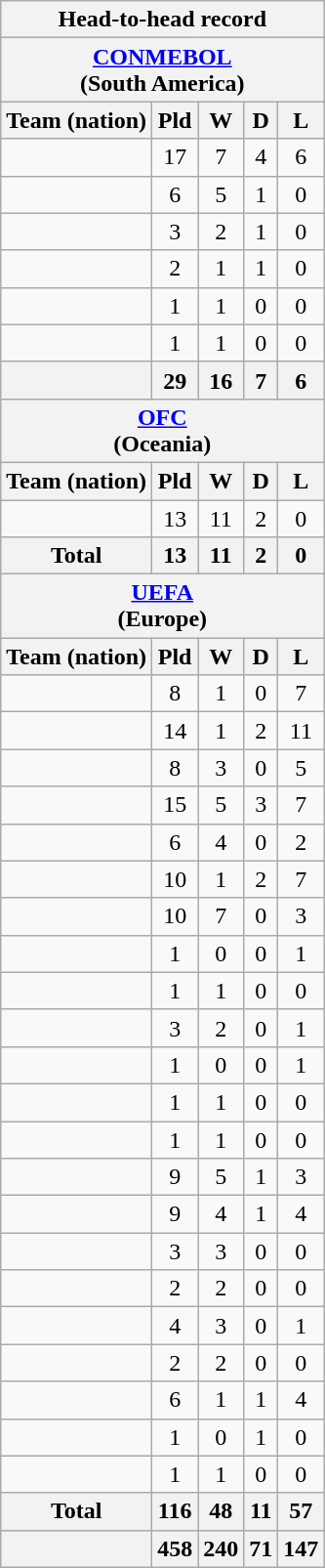<table class="wikitable mw-collapsible" style="text-align: center;">
<tr>
<th colspan="5">Head-to-head record</th>
</tr>
<tr>
<th colspan="5"><a href='#'>CONMEBOL</a> <br>(South America)</th>
</tr>
<tr>
<th>Team (nation)</th>
<th>Pld</th>
<th>W</th>
<th>D</th>
<th>L</th>
</tr>
<tr>
<td style="text-align: left;"></td>
<td>17</td>
<td>7</td>
<td>4</td>
<td>6</td>
</tr>
<tr>
<td style="text-align: left;"></td>
<td>6</td>
<td>5</td>
<td>1</td>
<td>0</td>
</tr>
<tr>
<td style="text-align: left;"></td>
<td>3</td>
<td>2</td>
<td>1</td>
<td>0</td>
</tr>
<tr>
<td style="text-align: left;"></td>
<td>2</td>
<td>1</td>
<td>1</td>
<td>0</td>
</tr>
<tr>
<td style="text-align: left;"></td>
<td>1</td>
<td>1</td>
<td>0</td>
<td>0</td>
</tr>
<tr>
<td style="text-align: left;"></td>
<td>1</td>
<td>1</td>
<td>0</td>
<td>0</td>
</tr>
<tr>
<th></th>
<th>29</th>
<th>16</th>
<th>7</th>
<th>6</th>
</tr>
<tr>
<th colspan="5"><a href='#'>OFC</a> <br>(Oceania)</th>
</tr>
<tr>
<th>Team (nation)</th>
<th>Pld</th>
<th>W</th>
<th>D</th>
<th>L</th>
</tr>
<tr>
<td style="text-align: left;"></td>
<td>13</td>
<td>11</td>
<td>2</td>
<td>0</td>
</tr>
<tr>
<th><strong>Total</strong></th>
<th>13</th>
<th>11</th>
<th>2</th>
<th>0</th>
</tr>
<tr>
<th colspan="5"><a href='#'>UEFA</a> <br>(Europe)</th>
</tr>
<tr>
<th>Team (nation)</th>
<th>Pld</th>
<th>W</th>
<th>D</th>
<th>L</th>
</tr>
<tr>
<td style="text-align: left;"></td>
<td>8</td>
<td>1</td>
<td>0</td>
<td>7</td>
</tr>
<tr>
<td style="text-align: left;"></td>
<td>14</td>
<td>1</td>
<td>2</td>
<td>11</td>
</tr>
<tr>
<td style="text-align: left;"></td>
<td>8</td>
<td>3</td>
<td>0</td>
<td>5</td>
</tr>
<tr>
<td style="text-align: left;"></td>
<td>15</td>
<td>5</td>
<td>3</td>
<td>7</td>
</tr>
<tr>
<td style="text-align: left;"></td>
<td>6</td>
<td>4</td>
<td>0</td>
<td>2</td>
</tr>
<tr>
<td style="text-align: left;"></td>
<td>10</td>
<td>1</td>
<td>2</td>
<td>7</td>
</tr>
<tr>
<td style="text-align: left;"></td>
<td>10</td>
<td>7</td>
<td>0</td>
<td>3</td>
</tr>
<tr>
<td style="text-align: left;"></td>
<td>1</td>
<td>0</td>
<td>0</td>
<td>1</td>
</tr>
<tr>
<td style="text-align: left;"></td>
<td>1</td>
<td>1</td>
<td>0</td>
<td>0</td>
</tr>
<tr>
<td style="text-align: left;"></td>
<td>3</td>
<td>2</td>
<td>0</td>
<td>1</td>
</tr>
<tr>
<td style="text-align: left;"></td>
<td>1</td>
<td>0</td>
<td>0</td>
<td>1</td>
</tr>
<tr>
<td style="text-align: left;"></td>
<td>1</td>
<td>1</td>
<td>0</td>
<td>0</td>
</tr>
<tr>
<td style="text-align: left;"></td>
<td>1</td>
<td>1</td>
<td>0</td>
<td>0</td>
</tr>
<tr>
<td style="text-align: left;"></td>
<td>9</td>
<td>5</td>
<td>1</td>
<td>3</td>
</tr>
<tr>
<td style="text-align: left;"></td>
<td>9</td>
<td>4</td>
<td>1</td>
<td>4</td>
</tr>
<tr>
<td style="text-align: left;"></td>
<td>3</td>
<td>3</td>
<td>0</td>
<td>0</td>
</tr>
<tr>
<td style="text-align: left;"></td>
<td>2</td>
<td>2</td>
<td>0</td>
<td>0</td>
</tr>
<tr>
<td style="text-align: left;"></td>
<td>4</td>
<td>3</td>
<td>0</td>
<td>1</td>
</tr>
<tr>
<td style="text-align: left;"></td>
<td>2</td>
<td>2</td>
<td>0</td>
<td>0</td>
</tr>
<tr>
<td style="text-align: left;"></td>
<td>6</td>
<td>1</td>
<td>1</td>
<td>4</td>
</tr>
<tr>
<td style="text-align: left;"></td>
<td>1</td>
<td>0</td>
<td>1</td>
<td>0</td>
</tr>
<tr>
<td style="text-align: left;"></td>
<td>1</td>
<td>1</td>
<td>0</td>
<td>0</td>
</tr>
<tr>
<th><strong>Total</strong></th>
<th>116</th>
<th>48</th>
<th>11</th>
<th>57</th>
</tr>
<tr>
<th></th>
<th>458</th>
<th>240</th>
<th>71</th>
<th>147</th>
</tr>
</table>
